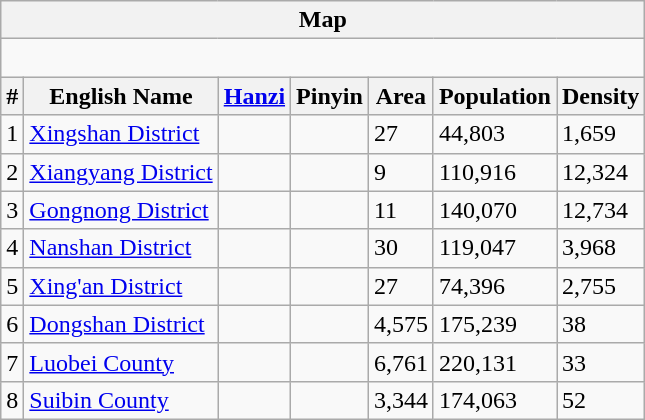<table class="wikitable" align=center>
<tr>
<th colspan="7" align="center">Map</th>
</tr>
<tr>
<td colspan="7" align="center"><div><br> 









</div></td>
</tr>
<tr>
<th>#</th>
<th>English Name</th>
<th><a href='#'>Hanzi</a></th>
<th>Pinyin</th>
<th>Area</th>
<th>Population</th>
<th>Density</th>
</tr>
<tr --------->
<td>1</td>
<td><a href='#'>Xingshan District</a></td>
<td></td>
<td></td>
<td>27</td>
<td>44,803</td>
<td>1,659</td>
</tr>
<tr --------->
<td>2</td>
<td><a href='#'>Xiangyang District</a></td>
<td></td>
<td></td>
<td>9</td>
<td>110,916</td>
<td>12,324</td>
</tr>
<tr --------->
<td>3</td>
<td><a href='#'>Gongnong District</a></td>
<td></td>
<td></td>
<td>11</td>
<td>140,070</td>
<td>12,734</td>
</tr>
<tr --------->
<td>4</td>
<td><a href='#'>Nanshan District</a></td>
<td></td>
<td></td>
<td>30</td>
<td>119,047</td>
<td>3,968</td>
</tr>
<tr --------->
<td>5</td>
<td><a href='#'>Xing'an District</a></td>
<td></td>
<td></td>
<td>27</td>
<td>74,396</td>
<td>2,755</td>
</tr>
<tr --------->
<td>6</td>
<td><a href='#'>Dongshan District</a></td>
<td></td>
<td></td>
<td>4,575</td>
<td>175,239</td>
<td>38</td>
</tr>
<tr --------->
<td>7</td>
<td><a href='#'>Luobei County</a></td>
<td></td>
<td></td>
<td>6,761</td>
<td>220,131</td>
<td>33</td>
</tr>
<tr --------->
<td>8</td>
<td><a href='#'>Suibin County</a></td>
<td></td>
<td></td>
<td>3,344</td>
<td>174,063</td>
<td>52</td>
</tr>
</table>
